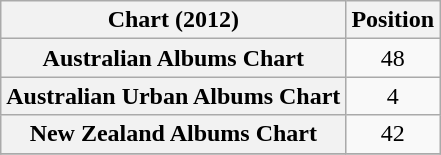<table class="wikitable plainrowheaders sortable">
<tr>
<th>Chart (2012)</th>
<th>Position</th>
</tr>
<tr>
<th scope="row">Australian Albums Chart</th>
<td align="center">48</td>
</tr>
<tr>
<th scope="row">Australian Urban Albums Chart</th>
<td align="center">4</td>
</tr>
<tr>
<th scope="row">New Zealand Albums Chart</th>
<td align="center">42</td>
</tr>
<tr>
</tr>
</table>
